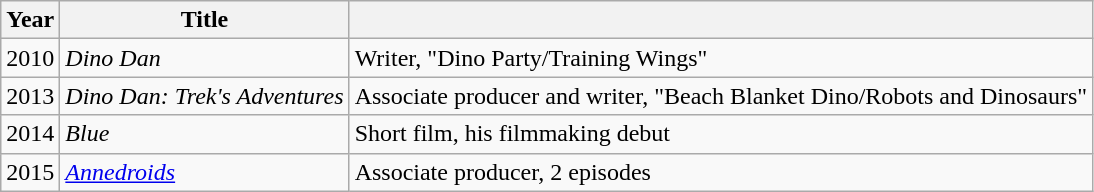<table class="wikitable">
<tr>
<th>Year</th>
<th>Title</th>
<th></th>
</tr>
<tr>
<td>2010</td>
<td><em>Dino Dan</em></td>
<td>Writer, "Dino Party/Training Wings"</td>
</tr>
<tr>
<td>2013</td>
<td><em>Dino Dan: Trek's Adventures</em></td>
<td>Associate producer and writer, "Beach Blanket Dino/Robots and Dinosaurs"</td>
</tr>
<tr>
<td>2014</td>
<td><em>Blue</em></td>
<td>Short film, his filmmaking debut</td>
</tr>
<tr>
<td>2015</td>
<td><em><a href='#'>Annedroids</a></em></td>
<td>Associate producer, 2 episodes</td>
</tr>
</table>
